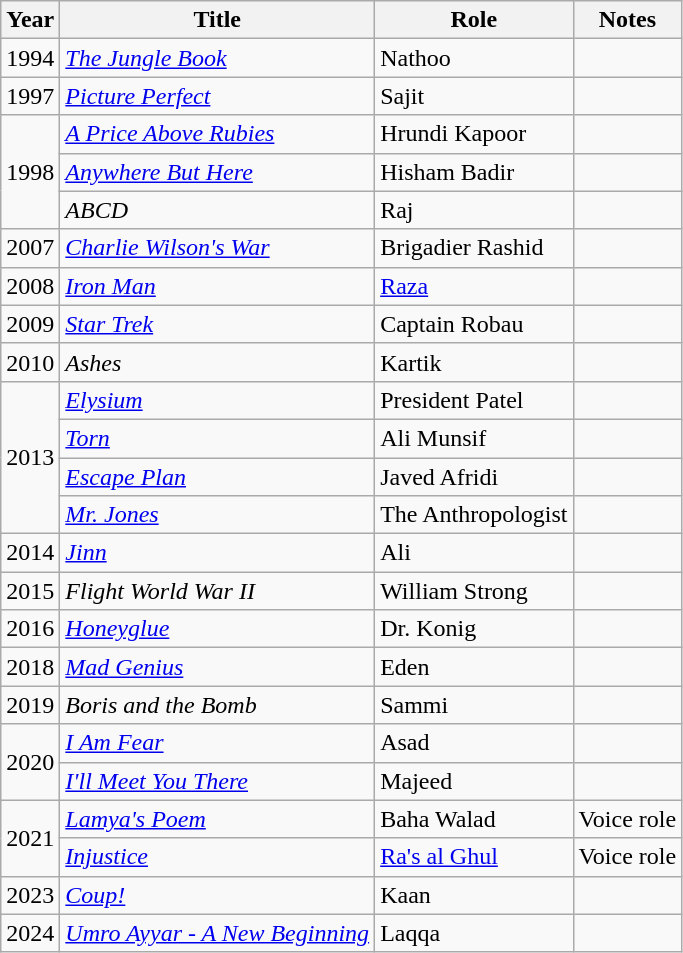<table class="wikitable sortable">
<tr>
<th>Year</th>
<th>Title</th>
<th>Role</th>
<th class="unsortable">Notes</th>
</tr>
<tr>
<td>1994</td>
<td><em><a href='#'>The Jungle Book</a></em></td>
<td>Nathoo</td>
<td></td>
</tr>
<tr>
<td>1997</td>
<td><em><a href='#'>Picture Perfect</a></em></td>
<td>Sajit</td>
<td></td>
</tr>
<tr>
<td rowspan="3">1998</td>
<td><em><a href='#'>A Price Above Rubies</a></em></td>
<td>Hrundi Kapoor</td>
<td></td>
</tr>
<tr>
<td><em><a href='#'>Anywhere But Here</a></em></td>
<td>Hisham Badir</td>
<td></td>
</tr>
<tr>
<td><em>ABCD</em></td>
<td>Raj</td>
<td></td>
</tr>
<tr>
<td>2007</td>
<td><em><a href='#'>Charlie Wilson's War</a></em></td>
<td>Brigadier Rashid</td>
<td></td>
</tr>
<tr>
<td>2008</td>
<td><em><a href='#'>Iron Man</a></em></td>
<td><a href='#'>Raza</a></td>
<td></td>
</tr>
<tr>
<td>2009</td>
<td><em><a href='#'>Star Trek</a></em></td>
<td>Captain Robau</td>
<td></td>
</tr>
<tr>
<td>2010</td>
<td><em>Ashes</em></td>
<td>Kartik</td>
<td></td>
</tr>
<tr>
<td rowspan="4">2013</td>
<td><em><a href='#'>Elysium</a></em></td>
<td>President Patel</td>
<td></td>
</tr>
<tr>
<td><em><a href='#'>Torn</a></em></td>
<td>Ali Munsif</td>
<td></td>
</tr>
<tr>
<td><em><a href='#'>Escape Plan</a></em></td>
<td>Javed Afridi</td>
<td></td>
</tr>
<tr>
<td><em><a href='#'>Mr. Jones</a></em></td>
<td>The Anthropologist</td>
<td></td>
</tr>
<tr>
<td>2014</td>
<td><em><a href='#'>Jinn</a></em></td>
<td>Ali</td>
<td></td>
</tr>
<tr>
<td>2015</td>
<td><em>Flight World War II</em></td>
<td>William Strong</td>
<td></td>
</tr>
<tr>
<td>2016</td>
<td><em><a href='#'>Honeyglue</a></em></td>
<td>Dr. Konig</td>
<td></td>
</tr>
<tr>
<td>2018</td>
<td><em><a href='#'>Mad Genius</a></em></td>
<td>Eden</td>
<td></td>
</tr>
<tr>
<td>2019</td>
<td><em>Boris and the Bomb</em></td>
<td>Sammi</td>
<td></td>
</tr>
<tr>
<td rowspan="2">2020</td>
<td><em><a href='#'>I Am Fear</a></em></td>
<td>Asad</td>
<td></td>
</tr>
<tr>
<td><a href='#'><em>I'll Meet You There</em></a></td>
<td>Majeed</td>
<td></td>
</tr>
<tr>
<td rowspan="2">2021</td>
<td><em><a href='#'>Lamya's Poem</a></em></td>
<td>Baha Walad</td>
<td>Voice role</td>
</tr>
<tr>
<td><a href='#'><em>Injustice</em></a></td>
<td><a href='#'>Ra's al Ghul</a></td>
<td>Voice role</td>
</tr>
<tr>
<td>2023</td>
<td><em><a href='#'>Coup!</a></em></td>
<td>Kaan</td>
<td></td>
</tr>
<tr>
<td>2024</td>
<td><em><a href='#'>Umro Ayyar - A New Beginning</a></em></td>
<td>Laqqa</td>
<td></td>
</tr>
</table>
